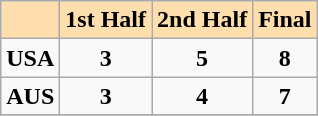<table class="wikitable">
<tr bgcolor=#ffdead align=center>
<td colspan=1> </td>
<td colspan=1><strong>1st Half</strong></td>
<td colspan=1><strong>2nd Half</strong></td>
<td colspan=1><strong>Final</strong></td>
</tr>
<tr>
<td align=center><strong>USA</strong></td>
<td align=center><strong>3</strong></td>
<td align=center><strong>5</strong></td>
<td align=center><strong>8</strong></td>
</tr>
<tr>
<td align=center><strong>AUS</strong></td>
<td align=center><strong>3</strong></td>
<td align=center><strong>4</strong></td>
<td align=center><strong>7</strong></td>
</tr>
<tr>
</tr>
</table>
